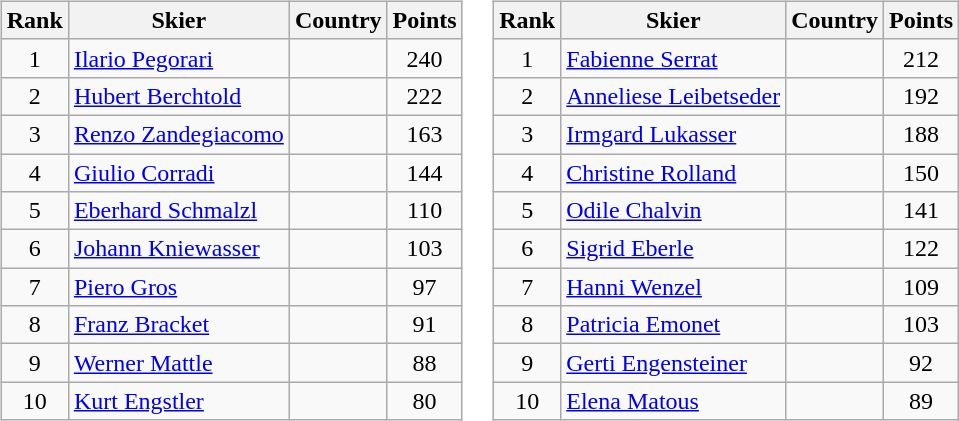<table>
<tr>
<td><br><table class="wikitable">
<tr class="backgroundcolor5">
<th>Rank</th>
<th>Skier</th>
<th>Country</th>
<th>Points</th>
</tr>
<tr>
<td align="center">1</td>
<td><a href='#'>Ilario Pegorari</a></td>
<td></td>
<td align="center">240</td>
</tr>
<tr>
<td align="center">2</td>
<td><a href='#'>Hubert Berchtold</a></td>
<td></td>
<td align="center">222</td>
</tr>
<tr>
<td align="center">3</td>
<td><a href='#'>Renzo Zandegiacomo</a></td>
<td></td>
<td align="center">163</td>
</tr>
<tr>
<td align="center">4</td>
<td><a href='#'>Giulio Corradi</a></td>
<td></td>
<td align="center">144</td>
</tr>
<tr>
<td align="center">5</td>
<td><a href='#'>Eberhard Schmalzl</a></td>
<td></td>
<td align="center">110</td>
</tr>
<tr>
<td align="center">6</td>
<td><a href='#'>Johann Kniewasser</a></td>
<td></td>
<td align="center">103</td>
</tr>
<tr>
<td align="center">7</td>
<td><a href='#'>Piero Gros</a></td>
<td></td>
<td align="center">97</td>
</tr>
<tr>
<td align="center">8</td>
<td><a href='#'>Franz Bracket</a></td>
<td></td>
<td align="center">91</td>
</tr>
<tr>
<td align="center">9</td>
<td><a href='#'>Werner Mattle</a></td>
<td></td>
<td align="center">88</td>
</tr>
<tr>
<td align="center">10</td>
<td><a href='#'>Kurt Engstler</a></td>
<td></td>
<td align="center">80</td>
</tr>
</table>
</td>
<td><br><table class="wikitable">
<tr class="backgroundcolor5">
<th>Rank</th>
<th>Skier</th>
<th>Country</th>
<th>Points</th>
</tr>
<tr>
<td align="center">1</td>
<td><a href='#'>Fabienne Serrat</a></td>
<td></td>
<td align="center">212</td>
</tr>
<tr>
<td align="center">2</td>
<td><a href='#'>Anneliese Leibetseder</a></td>
<td></td>
<td align="center">192</td>
</tr>
<tr>
<td align="center">3</td>
<td><a href='#'>Irmgard Lukasser</a></td>
<td></td>
<td align="center">188</td>
</tr>
<tr>
<td align="center">4</td>
<td><a href='#'>Christine Rolland</a></td>
<td></td>
<td align="center">150</td>
</tr>
<tr>
<td align="center">5</td>
<td><a href='#'>Odile Chalvin</a></td>
<td></td>
<td align="center">141</td>
</tr>
<tr>
<td align="center">6</td>
<td><a href='#'>Sigrid Eberle</a></td>
<td></td>
<td align="center">122</td>
</tr>
<tr>
<td align="center">7</td>
<td><a href='#'>Hanni Wenzel</a></td>
<td></td>
<td align="center">109</td>
</tr>
<tr>
<td align="center">8</td>
<td><a href='#'>Patricia Emonet</a></td>
<td></td>
<td align="center">103</td>
</tr>
<tr>
<td align="center">9</td>
<td><a href='#'>Gerti Engensteiner</a></td>
<td></td>
<td align="center">92</td>
</tr>
<tr>
<td align="center">10</td>
<td><a href='#'>Elena Matous</a></td>
<td></td>
<td align="center">89</td>
</tr>
</table>
</td>
</tr>
</table>
